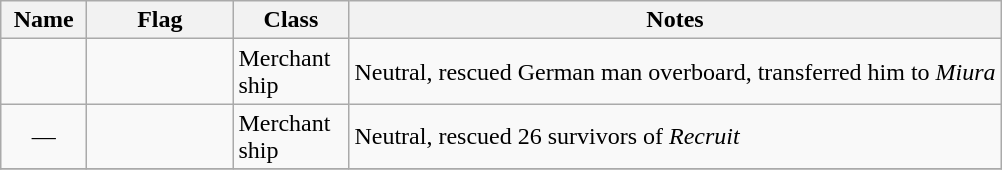<table class="wikitable sortable">
<tr>
<th scope="col" width="50px">Name</th>
<th scope="col" width="90px">Flag</th>
<th scope="col" width="70px">Class</th>
<th>Notes</th>
</tr>
<tr>
<td align="left"></td>
<td align="left"></td>
<td align="left">Merchant ship</td>
<td align="left">Neutral, rescued German man overboard, transferred him to <em>Miura</em></td>
</tr>
<tr>
<td align="center">—</td>
<td align="left"></td>
<td align="left">Merchant ship</td>
<td align="left">Neutral, rescued 26 survivors of <em>Recruit</em></td>
</tr>
<tr>
</tr>
</table>
